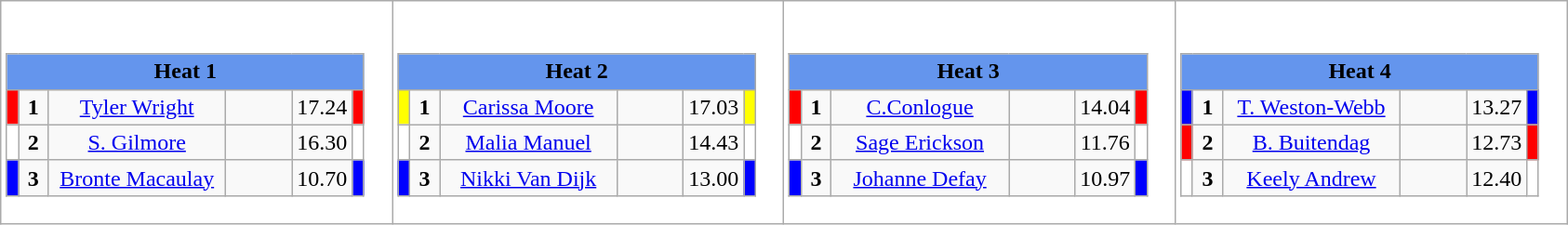<table class="wikitable" style="background:#fff;">
<tr>
<td><div><br><table class="wikitable">
<tr>
<td colspan="6"  style="text-align:center; background:#6495ed;"><strong>Heat 1</strong></td>
</tr>
<tr>
<td style="width:01px; background: #f00;"></td>
<td style="width:14px; text-align:center;"><strong>1</strong></td>
<td style="width:120px; text-align:center;"><a href='#'>Tyler Wright</a></td>
<td style="width:40px; text-align:center;"></td>
<td style="width:20px; text-align:center;">17.24</td>
<td style="width:01px; background: #f00;"></td>
</tr>
<tr>
<td style="width:01px; background: #fff;"></td>
<td style="width:14px; text-align:center;"><strong>2</strong></td>
<td style="width:120px; text-align:center;"><a href='#'>S. Gilmore</a></td>
<td style="width:40px; text-align:center;"></td>
<td style="width:20px; text-align:center;">16.30</td>
<td style="width:01px; background: #fff;"></td>
</tr>
<tr>
<td style="width:01px; background: #00f;"></td>
<td style="width:14px; text-align:center;"><strong>3</strong></td>
<td style="width:120px; text-align:center;"><a href='#'>Bronte Macaulay</a></td>
<td style="width:40px; text-align:center;"></td>
<td style="width:20px; text-align:center;">10.70</td>
<td style="width:01px; background: #00f;"></td>
</tr>
</table>
</div></td>
<td><div><br><table class="wikitable">
<tr>
<td colspan="6"  style="text-align:center; background:#6495ed;"><strong>Heat 2</strong></td>
</tr>
<tr>
<td style="width:01px; background: #ff0;"></td>
<td style="width:14px; text-align:center;"><strong>1</strong></td>
<td style="width:120px; text-align:center;"><a href='#'>Carissa Moore</a></td>
<td style="width:40px; text-align:center;"></td>
<td style="width:20px; text-align:center;">17.03</td>
<td style="width:01px; background: #ff0;"></td>
</tr>
<tr>
<td style="width:01px; background: #fff;"></td>
<td style="width:14px; text-align:center;"><strong>2</strong></td>
<td style="width:120px; text-align:center;"><a href='#'>Malia Manuel</a></td>
<td style="width:40px; text-align:center;"></td>
<td style="width:20px; text-align:center;">14.43</td>
<td style="width:01px; background: #fff;"></td>
</tr>
<tr>
<td style="width:01px; background: #00f;"></td>
<td style="width:14px; text-align:center;"><strong>3</strong></td>
<td style="width:120px; text-align:center;"><a href='#'>Nikki Van Dijk</a></td>
<td style="width:40px; text-align:center;"></td>
<td style="width:20px; text-align:center;">13.00</td>
<td style="width:01px; background: #00f;"></td>
</tr>
</table>
</div></td>
<td><div><br><table class="wikitable">
<tr>
<td colspan="6"  style="text-align:center; background:#6495ed;"><strong>Heat 3</strong></td>
</tr>
<tr>
<td style="width:01px; background: #f00;"></td>
<td style="width:14px; text-align:center;"><strong>1</strong></td>
<td style="width:120px; text-align:center;"><a href='#'>C.Conlogue</a></td>
<td style="width:40px; text-align:center;"></td>
<td style="width:20px; text-align:center;">14.04</td>
<td style="width:01px; background: #f00;"></td>
</tr>
<tr>
<td style="width:01px; background: #fff;"></td>
<td style="width:14px; text-align:center;"><strong>2</strong></td>
<td style="width:120px; text-align:center;"><a href='#'>Sage Erickson</a></td>
<td style="width:40px; text-align:center;"></td>
<td style="width:20px; text-align:center;">11.76</td>
<td style="width:01px; background: #fff;"></td>
</tr>
<tr>
<td style="width:01px; background: #00f;"></td>
<td style="width:14px; text-align:center;"><strong>3</strong></td>
<td style="width:120px; text-align:center;"><a href='#'>Johanne Defay</a></td>
<td style="width:40px; text-align:center;"></td>
<td style="width:20px; text-align:center;">10.97</td>
<td style="width:01px; background: #00f;"></td>
</tr>
</table>
</div></td>
<td><div><br><table class="wikitable">
<tr>
<td colspan="6"  style="text-align:center; background:#6495ed;"><strong>Heat 4</strong></td>
</tr>
<tr>
<td style="width:01px; background: #00f;"></td>
<td style="width:14px; text-align:center;"><strong>1</strong></td>
<td style="width:120px; text-align:center;"><a href='#'>T. Weston-Webb</a></td>
<td style="width:40px; text-align:center;"></td>
<td style="width:20px; text-align:center;">13.27</td>
<td style="width:01px; background: #00f;"></td>
</tr>
<tr>
<td style="width:01px; background: #f00;"></td>
<td style="width:14px; text-align:center;"><strong>2</strong></td>
<td style="width:120px; text-align:center;"><a href='#'>B. Buitendag</a></td>
<td style="width:40px; text-align:center;"></td>
<td style="width:20px; text-align:center;">12.73</td>
<td style="width:01px; background: #f00;"></td>
</tr>
<tr>
<td style="width:01px; background: #fff;"></td>
<td style="width:14px; text-align:center;"><strong>3</strong></td>
<td style="width:120px; text-align:center;"><a href='#'>Keely Andrew</a></td>
<td style="width:40px; text-align:center;"></td>
<td style="width:20px; text-align:center;">12.40</td>
<td style="width:01px; background: #fff;"></td>
</tr>
</table>
</div></td>
</tr>
</table>
